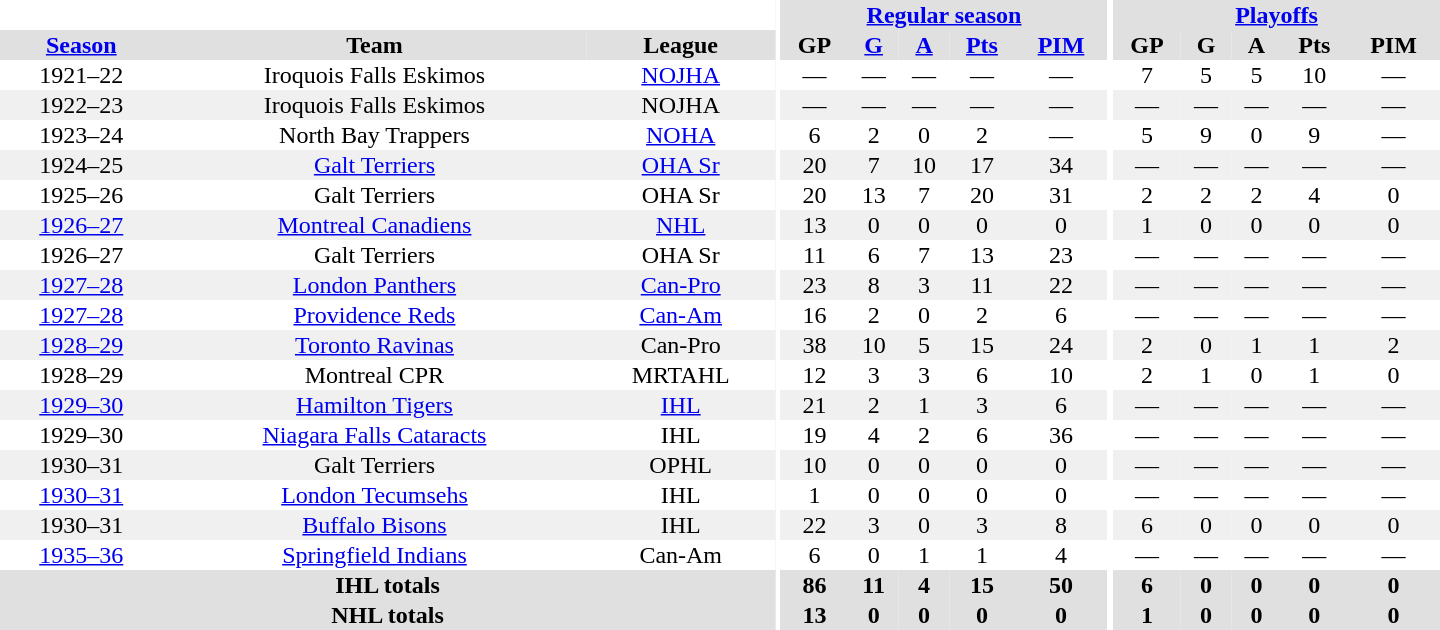<table border="0" cellpadding="1" cellspacing="0" style="text-align:center; width:60em">
<tr bgcolor="#e0e0e0">
<th colspan="3" bgcolor="#ffffff"></th>
<th rowspan="100" bgcolor="#ffffff"></th>
<th colspan="5"><a href='#'>Regular season</a></th>
<th rowspan="100" bgcolor="#ffffff"></th>
<th colspan="5"><a href='#'>Playoffs</a></th>
</tr>
<tr bgcolor="#e0e0e0">
<th><a href='#'>Season</a></th>
<th>Team</th>
<th>League</th>
<th>GP</th>
<th><a href='#'>G</a></th>
<th><a href='#'>A</a></th>
<th><a href='#'>Pts</a></th>
<th><a href='#'>PIM</a></th>
<th>GP</th>
<th>G</th>
<th>A</th>
<th>Pts</th>
<th>PIM</th>
</tr>
<tr>
<td>1921–22</td>
<td>Iroquois Falls Eskimos</td>
<td><a href='#'>NOJHA</a></td>
<td>—</td>
<td>—</td>
<td>—</td>
<td>—</td>
<td>—</td>
<td>7</td>
<td>5</td>
<td>5</td>
<td>10</td>
<td>—</td>
</tr>
<tr bgcolor="#f0f0f0">
<td>1922–23</td>
<td>Iroquois Falls Eskimos</td>
<td>NOJHA</td>
<td>—</td>
<td>—</td>
<td>—</td>
<td>—</td>
<td>—</td>
<td>—</td>
<td>—</td>
<td>—</td>
<td>—</td>
<td>—</td>
</tr>
<tr>
<td>1923–24</td>
<td>North Bay Trappers</td>
<td><a href='#'>NOHA</a></td>
<td>6</td>
<td>2</td>
<td>0</td>
<td>2</td>
<td>—</td>
<td>5</td>
<td>9</td>
<td>0</td>
<td>9</td>
<td>—</td>
</tr>
<tr bgcolor="#f0f0f0">
<td>1924–25</td>
<td><a href='#'>Galt Terriers</a></td>
<td><a href='#'>OHA Sr</a></td>
<td>20</td>
<td>7</td>
<td>10</td>
<td>17</td>
<td>34</td>
<td>—</td>
<td>—</td>
<td>—</td>
<td>—</td>
<td>—</td>
</tr>
<tr>
<td>1925–26</td>
<td>Galt Terriers</td>
<td>OHA Sr</td>
<td>20</td>
<td>13</td>
<td>7</td>
<td>20</td>
<td>31</td>
<td>2</td>
<td>2</td>
<td>2</td>
<td>4</td>
<td>0</td>
</tr>
<tr bgcolor="#f0f0f0">
<td><a href='#'>1926–27</a></td>
<td><a href='#'>Montreal Canadiens</a></td>
<td><a href='#'>NHL</a></td>
<td>13</td>
<td>0</td>
<td>0</td>
<td>0</td>
<td>0</td>
<td>1</td>
<td>0</td>
<td>0</td>
<td>0</td>
<td>0</td>
</tr>
<tr>
<td>1926–27</td>
<td>Galt Terriers</td>
<td>OHA Sr</td>
<td>11</td>
<td>6</td>
<td>7</td>
<td>13</td>
<td>23</td>
<td>—</td>
<td>—</td>
<td>—</td>
<td>—</td>
<td>—</td>
</tr>
<tr bgcolor="#f0f0f0">
<td><a href='#'>1927–28</a></td>
<td><a href='#'>London Panthers</a></td>
<td><a href='#'>Can-Pro</a></td>
<td>23</td>
<td>8</td>
<td>3</td>
<td>11</td>
<td>22</td>
<td>—</td>
<td>—</td>
<td>—</td>
<td>—</td>
<td>—</td>
</tr>
<tr>
<td><a href='#'>1927–28</a></td>
<td><a href='#'>Providence Reds</a></td>
<td><a href='#'>Can-Am</a></td>
<td>16</td>
<td>2</td>
<td>0</td>
<td>2</td>
<td>6</td>
<td>—</td>
<td>—</td>
<td>—</td>
<td>—</td>
<td>—</td>
</tr>
<tr bgcolor="#f0f0f0">
<td><a href='#'>1928–29</a></td>
<td><a href='#'>Toronto Ravinas</a></td>
<td>Can-Pro</td>
<td>38</td>
<td>10</td>
<td>5</td>
<td>15</td>
<td>24</td>
<td>2</td>
<td>0</td>
<td>1</td>
<td>1</td>
<td>2</td>
</tr>
<tr>
<td>1928–29</td>
<td>Montreal CPR</td>
<td>MRTAHL</td>
<td>12</td>
<td>3</td>
<td>3</td>
<td>6</td>
<td>10</td>
<td>2</td>
<td>1</td>
<td>0</td>
<td>1</td>
<td>0</td>
</tr>
<tr bgcolor="#f0f0f0">
<td><a href='#'>1929–30</a></td>
<td><a href='#'>Hamilton Tigers</a></td>
<td><a href='#'>IHL</a></td>
<td>21</td>
<td>2</td>
<td>1</td>
<td>3</td>
<td>6</td>
<td>—</td>
<td>—</td>
<td>—</td>
<td>—</td>
<td>—</td>
</tr>
<tr>
<td>1929–30</td>
<td><a href='#'>Niagara Falls Cataracts</a></td>
<td>IHL</td>
<td>19</td>
<td>4</td>
<td>2</td>
<td>6</td>
<td>36</td>
<td>—</td>
<td>—</td>
<td>—</td>
<td>—</td>
<td>—</td>
</tr>
<tr bgcolor="#f0f0f0">
<td>1930–31</td>
<td>Galt Terriers</td>
<td>OPHL</td>
<td>10</td>
<td>0</td>
<td>0</td>
<td>0</td>
<td>0</td>
<td>—</td>
<td>—</td>
<td>—</td>
<td>—</td>
<td>—</td>
</tr>
<tr>
<td><a href='#'>1930–31</a></td>
<td><a href='#'>London Tecumsehs</a></td>
<td>IHL</td>
<td>1</td>
<td>0</td>
<td>0</td>
<td>0</td>
<td>0</td>
<td>—</td>
<td>—</td>
<td>—</td>
<td>—</td>
<td>—</td>
</tr>
<tr bgcolor="#f0f0f0">
<td>1930–31</td>
<td><a href='#'>Buffalo Bisons</a></td>
<td>IHL</td>
<td>22</td>
<td>3</td>
<td>0</td>
<td>3</td>
<td>8</td>
<td>6</td>
<td>0</td>
<td>0</td>
<td>0</td>
<td>0</td>
</tr>
<tr>
<td><a href='#'>1935–36</a></td>
<td><a href='#'>Springfield Indians</a></td>
<td>Can-Am</td>
<td>6</td>
<td>0</td>
<td>1</td>
<td>1</td>
<td>4</td>
<td>—</td>
<td>—</td>
<td>—</td>
<td>—</td>
<td>—</td>
</tr>
<tr bgcolor="#e0e0e0">
<th colspan="3">IHL totals</th>
<th>86</th>
<th>11</th>
<th>4</th>
<th>15</th>
<th>50</th>
<th>6</th>
<th>0</th>
<th>0</th>
<th>0</th>
<th>0</th>
</tr>
<tr bgcolor="#e0e0e0">
<th colspan="3">NHL totals</th>
<th>13</th>
<th>0</th>
<th>0</th>
<th>0</th>
<th>0</th>
<th>1</th>
<th>0</th>
<th>0</th>
<th>0</th>
<th>0</th>
</tr>
</table>
